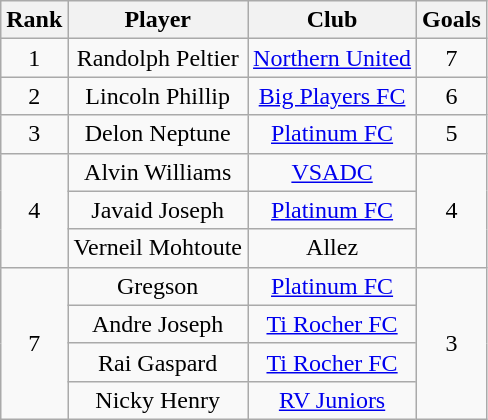<table class="wikitable" style="text-align:center;">
<tr>
<th>Rank</th>
<th>Player</th>
<th>Club</th>
<th>Goals</th>
</tr>
<tr>
<td>1</td>
<td> Randolph Peltier</td>
<td><a href='#'>Northern United</a></td>
<td>7</td>
</tr>
<tr>
<td>2</td>
<td> Lincoln Phillip</td>
<td><a href='#'>Big Players FC</a></td>
<td>6</td>
</tr>
<tr>
<td>3</td>
<td> Delon Neptune</td>
<td><a href='#'>Platinum FC</a></td>
<td>5</td>
</tr>
<tr>
<td rowspan=3>4</td>
<td> Alvin Williams</td>
<td><a href='#'>VSADC</a></td>
<td rowspan=3>4</td>
</tr>
<tr>
<td> Javaid Joseph</td>
<td><a href='#'>Platinum FC</a></td>
</tr>
<tr>
<td> Verneil Mohtoute</td>
<td>Allez</td>
</tr>
<tr>
<td rowspan=4>7</td>
<td> Gregson</td>
<td><a href='#'>Platinum FC</a></td>
<td rowspan=4>3</td>
</tr>
<tr>
<td> Andre Joseph</td>
<td><a href='#'>Ti Rocher FC</a></td>
</tr>
<tr>
<td> Rai Gaspard</td>
<td><a href='#'>Ti Rocher FC</a></td>
</tr>
<tr>
<td> Nicky Henry</td>
<td><a href='#'>RV Juniors</a></td>
</tr>
</table>
